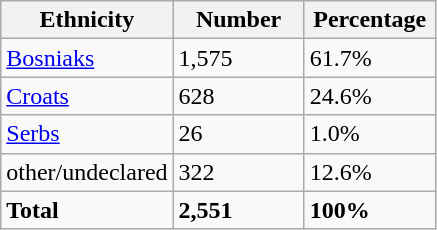<table class="wikitable">
<tr>
<th width="100px">Ethnicity</th>
<th width="80px">Number</th>
<th width="80px">Percentage</th>
</tr>
<tr>
<td><a href='#'>Bosniaks</a></td>
<td>1,575</td>
<td>61.7%</td>
</tr>
<tr>
<td><a href='#'>Croats</a></td>
<td>628</td>
<td>24.6%</td>
</tr>
<tr>
<td><a href='#'>Serbs</a></td>
<td>26</td>
<td>1.0%</td>
</tr>
<tr>
<td>other/undeclared</td>
<td>322</td>
<td>12.6%</td>
</tr>
<tr>
<td><strong>Total</strong></td>
<td><strong>2,551</strong></td>
<td><strong>100%</strong></td>
</tr>
</table>
